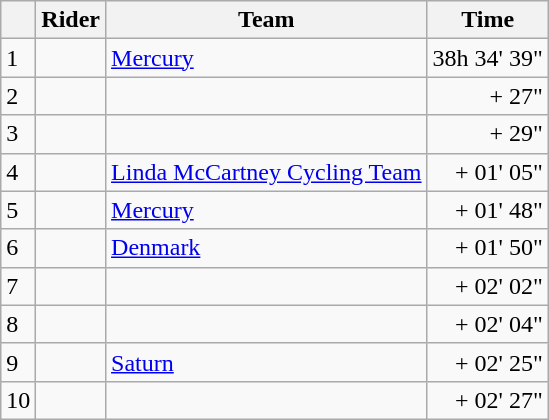<table class=wikitable>
<tr>
<th></th>
<th>Rider</th>
<th>Team</th>
<th>Time</th>
</tr>
<tr>
<td>1</td>
<td> </td>
<td><a href='#'>Mercury</a></td>
<td align=right>38h 34' 39"</td>
</tr>
<tr>
<td>2</td>
<td></td>
<td></td>
<td align=right>+ 27"</td>
</tr>
<tr>
<td>3</td>
<td></td>
<td></td>
<td align=right>+ 29"</td>
</tr>
<tr>
<td>4</td>
<td></td>
<td><a href='#'>Linda McCartney Cycling Team</a></td>
<td align=right>+ 01' 05"</td>
</tr>
<tr>
<td>5</td>
<td></td>
<td><a href='#'>Mercury</a></td>
<td align=right>+ 01' 48"</td>
</tr>
<tr>
<td>6</td>
<td></td>
<td><a href='#'>Denmark</a></td>
<td align=right>+ 01' 50"</td>
</tr>
<tr>
<td>7</td>
<td></td>
<td></td>
<td align=right>+ 02' 02"</td>
</tr>
<tr>
<td>8</td>
<td></td>
<td></td>
<td align=right>+ 02' 04"</td>
</tr>
<tr>
<td>9</td>
<td></td>
<td><a href='#'>Saturn</a></td>
<td align=right>+ 02' 25"</td>
</tr>
<tr>
<td>10</td>
<td></td>
<td></td>
<td align=right>+ 02' 27"</td>
</tr>
</table>
